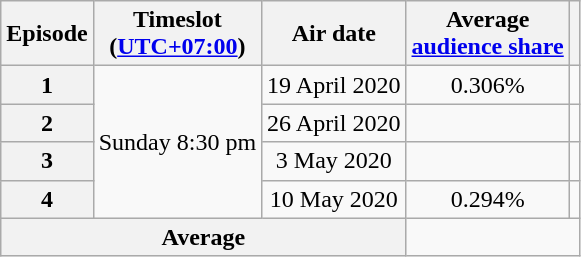<table class="wikitable">
<tr>
<th>Episode<br></th>
<th>Timeslot<br>(<a href='#'>UTC+07:00</a>)</th>
<th>Air date</th>
<th>Average<br><a href='#'>audience share</a></th>
<th></th>
</tr>
<tr>
<th style="text-align: center;">1</th>
<td style="text-align: center;" rowspan="4">Sunday 8:30 pm</td>
<td style="text-align: center;">19 April 2020</td>
<td style="text-align: center;">0.306%</td>
<td style="text-align: center;"></td>
</tr>
<tr>
<th style="text-align: center;">2</th>
<td style="text-align: center;">26 April 2020</td>
<td style="text-align: center;"></td>
<td style="text-align: center;"></td>
</tr>
<tr>
<th style="text-align: center;">3</th>
<td style="text-align: center;">3 May 2020</td>
<td style="text-align: center;"></td>
<td style="text-align: center;"></td>
</tr>
<tr>
<th style="text-align: center;">4</th>
<td style="text-align: center;">10 May 2020</td>
<td style="text-align: center;">0.294%</td>
<td style="text-align: center;"></td>
</tr>
<tr>
<th colspan="3" style="text-align: center;">Average</th>
<td colspan="2" style="text-align: center;"> </td>
</tr>
</table>
